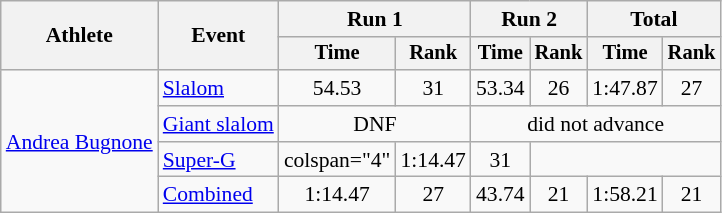<table class="wikitable" style="font-size:90%">
<tr>
<th rowspan=2>Athlete</th>
<th rowspan=2>Event</th>
<th colspan=2>Run 1</th>
<th colspan=2>Run 2</th>
<th colspan=2>Total</th>
</tr>
<tr style="font-size:95%">
<th>Time</th>
<th>Rank</th>
<th>Time</th>
<th>Rank</th>
<th>Time</th>
<th>Rank</th>
</tr>
<tr align=center>
<td align="left" rowspan="4"><a href='#'>Andrea Bugnone</a></td>
<td align="left"><a href='#'>Slalom</a></td>
<td>54.53</td>
<td>31</td>
<td>53.34</td>
<td>26</td>
<td>1:47.87</td>
<td>27</td>
</tr>
<tr align=center>
<td align="left"><a href='#'>Giant slalom</a></td>
<td colspan=2>DNF</td>
<td colspan=4>did not advance</td>
</tr>
<tr align=center>
<td align="left"><a href='#'>Super-G</a></td>
<td>colspan="4" </td>
<td>1:14.47</td>
<td>31</td>
</tr>
<tr align=center>
<td align="left"><a href='#'>Combined</a></td>
<td>1:14.47</td>
<td>27</td>
<td>43.74</td>
<td>21</td>
<td>1:58.21</td>
<td>21</td>
</tr>
</table>
